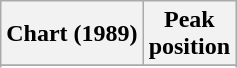<table class="wikitable sortable">
<tr>
<th align="left">Chart (1989)</th>
<th align="center">Peak<br>position</th>
</tr>
<tr>
</tr>
<tr>
</tr>
</table>
